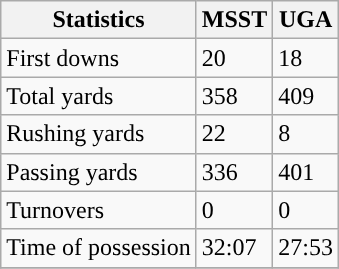<table class="wikitable" style="float: left;">
<tr>
<th>Statistics</th>
<th>MSST</th>
<th>UGA</th>
</tr>
<tr>
<td>First downs</td>
<td>20</td>
<td>18</td>
</tr>
<tr>
<td>Total yards</td>
<td>358</td>
<td>409</td>
</tr>
<tr>
<td>Rushing yards</td>
<td>22</td>
<td>8</td>
</tr>
<tr>
<td>Passing yards</td>
<td>336</td>
<td>401</td>
</tr>
<tr>
<td>Turnovers</td>
<td>0</td>
<td>0</td>
</tr>
<tr>
<td>Time of possession</td>
<td>32:07</td>
<td>27:53</td>
</tr>
<tr>
</tr>
</table>
